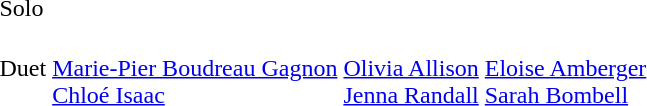<table>
<tr>
<td>Solo<br></td>
<td></td>
<td></td>
<td></td>
</tr>
<tr>
<td>Duet<br></td>
<td><br><a href='#'>Marie-Pier Boudreau Gagnon</a><br><a href='#'>Chloé Isaac</a></td>
<td><br><a href='#'>Olivia Allison</a><br><a href='#'>Jenna Randall</a></td>
<td><br><a href='#'>Eloise Amberger</a><br><a href='#'>Sarah Bombell</a></td>
</tr>
<tr>
</tr>
</table>
